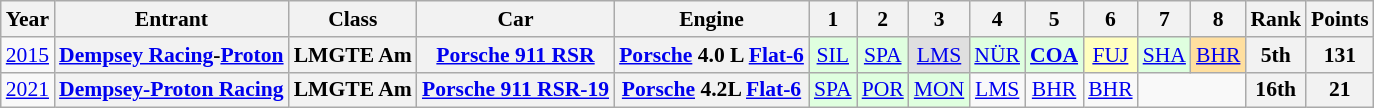<table class="wikitable" style="text-align:center; font-size:90%">
<tr>
<th>Year</th>
<th>Entrant</th>
<th>Class</th>
<th>Car</th>
<th>Engine</th>
<th>1</th>
<th>2</th>
<th>3</th>
<th>4</th>
<th>5</th>
<th>6</th>
<th>7</th>
<th>8</th>
<th>Rank</th>
<th>Points</th>
</tr>
<tr>
<td><a href='#'>2015</a></td>
<th nowrap><a href='#'>Dempsey Racing</a>-<a href='#'>Proton</a></th>
<th>LMGTE Am</th>
<th nowrap><a href='#'>Porsche 911 RSR</a></th>
<th nowrap><a href='#'>Porsche</a> 4.0 L <a href='#'>Flat-6</a></th>
<td style="background:#DFFFDF;"><a href='#'>SIL</a><br></td>
<td style="background:#DFFFDF;"><a href='#'>SPA</a><br></td>
<td style="background:#DFDFDF;"><a href='#'>LMS</a><br></td>
<td style="background:#DFFFDF;"><a href='#'>NÜR</a><br></td>
<td style="background:#DFFFDF;"><strong><a href='#'>COA</a></strong><br></td>
<td style="background:#FFFFBF;"><a href='#'>FUJ</a><br></td>
<td style="background:#DFFFDF;"><a href='#'>SHA</a><br></td>
<td style="background:#FFDF9F;"><a href='#'>BHR</a><br></td>
<th>5th</th>
<th>131</th>
</tr>
<tr>
<td><a href='#'>2021</a></td>
<th nowrap><a href='#'>Dempsey-Proton Racing</a></th>
<th>LMGTE Am</th>
<th nowrap><a href='#'>Porsche 911 RSR-19</a></th>
<th nowrap><a href='#'>Porsche</a> 4.2L <a href='#'>Flat-6</a></th>
<td style="background:#DFFFDF;"><a href='#'>SPA</a><br></td>
<td style="background:#DFFFDF;"><a href='#'>POR</a><br></td>
<td style="background:#DFFFDF;"><a href='#'>MON</a><br></td>
<td style="background:#;"><a href='#'>LMS</a></td>
<td style="background:#;"><a href='#'>BHR</a></td>
<td style="background:#;"><a href='#'>BHR</a></td>
<td colspan="2"></td>
<th>16th</th>
<th>21</th>
</tr>
</table>
